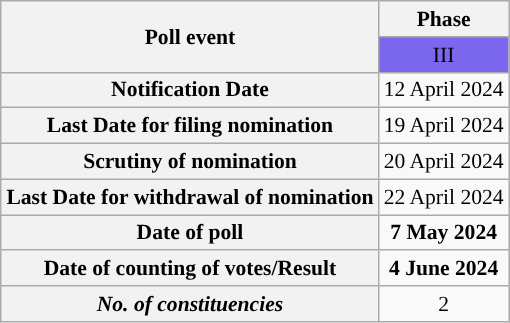<table class="wikitable" style="text-align:center;margin:auto;font-size:90%;">
<tr>
<th rowspan="2">Poll event</th>
<th>Phase</th>
</tr>
<tr>
<td bgcolor="#7B68EE">III</td>
</tr>
<tr>
<th>Notification Date</th>
<td>12 April 2024</td>
</tr>
<tr>
<th>Last Date for filing nomination</th>
<td>19 April 2024</td>
</tr>
<tr>
<th>Scrutiny of nomination</th>
<td>20 April 2024</td>
</tr>
<tr>
<th>Last Date for withdrawal of nomination</th>
<td>22 April 2024</td>
</tr>
<tr>
<th>Date of poll</th>
<td><strong>7 May 2024</strong></td>
</tr>
<tr>
<th>Date of counting of votes/Result</th>
<td><strong>4 June 2024</strong></td>
</tr>
<tr>
<th><strong><em>No. of constituencies</em></strong></th>
<td>2</td>
</tr>
</table>
